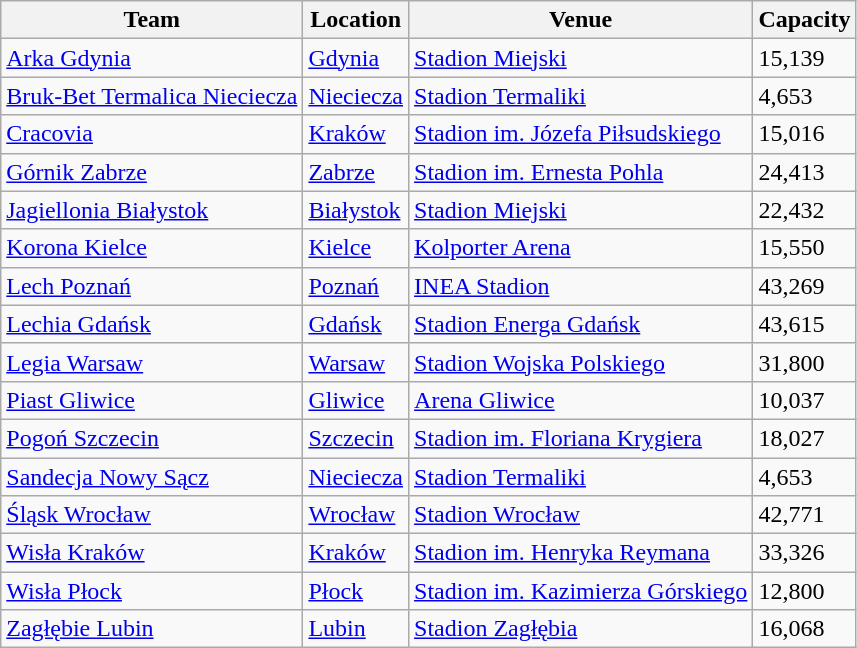<table class="wikitable sortable" style="text-align: left;">
<tr>
<th>Team</th>
<th>Location</th>
<th>Venue</th>
<th>Capacity</th>
</tr>
<tr>
<td><a href='#'>Arka Gdynia</a></td>
<td><a href='#'>Gdynia</a></td>
<td><a href='#'>Stadion Miejski</a></td>
<td>15,139</td>
</tr>
<tr>
<td><a href='#'>Bruk-Bet Termalica Nieciecza</a></td>
<td><a href='#'>Nieciecza</a></td>
<td><a href='#'>Stadion Termaliki</a></td>
<td>4,653</td>
</tr>
<tr>
<td><a href='#'>Cracovia</a></td>
<td><a href='#'>Kraków</a></td>
<td><a href='#'>Stadion im. Józefa Piłsudskiego</a></td>
<td>15,016</td>
</tr>
<tr>
<td><a href='#'>Górnik Zabrze</a></td>
<td><a href='#'>Zabrze</a></td>
<td><a href='#'>Stadion im. Ernesta Pohla</a></td>
<td>24,413</td>
</tr>
<tr>
<td><a href='#'>Jagiellonia Białystok</a></td>
<td><a href='#'>Białystok</a></td>
<td><a href='#'>Stadion Miejski</a></td>
<td>22,432</td>
</tr>
<tr>
<td><a href='#'>Korona Kielce</a></td>
<td><a href='#'>Kielce</a></td>
<td><a href='#'>Kolporter Arena</a></td>
<td>15,550</td>
</tr>
<tr>
<td><a href='#'>Lech Poznań</a></td>
<td><a href='#'>Poznań</a></td>
<td><a href='#'>INEA Stadion</a></td>
<td>43,269</td>
</tr>
<tr>
<td><a href='#'>Lechia Gdańsk</a></td>
<td><a href='#'>Gdańsk</a></td>
<td><a href='#'>Stadion Energa Gdańsk</a></td>
<td>43,615</td>
</tr>
<tr>
<td><a href='#'>Legia Warsaw</a></td>
<td><a href='#'>Warsaw</a></td>
<td><a href='#'>Stadion Wojska Polskiego</a></td>
<td>31,800</td>
</tr>
<tr>
<td><a href='#'>Piast Gliwice</a></td>
<td><a href='#'>Gliwice</a></td>
<td><a href='#'>Arena Gliwice</a></td>
<td>10,037</td>
</tr>
<tr>
<td><a href='#'>Pogoń Szczecin</a></td>
<td><a href='#'>Szczecin</a></td>
<td><a href='#'>Stadion im. Floriana Krygiera</a></td>
<td>18,027</td>
</tr>
<tr>
<td><a href='#'>Sandecja Nowy Sącz</a></td>
<td><a href='#'>Nieciecza</a></td>
<td><a href='#'>Stadion Termaliki</a></td>
<td>4,653</td>
</tr>
<tr>
<td><a href='#'>Śląsk Wrocław</a></td>
<td><a href='#'>Wrocław</a></td>
<td><a href='#'>Stadion Wrocław</a></td>
<td>42,771</td>
</tr>
<tr>
<td><a href='#'>Wisła Kraków</a></td>
<td><a href='#'>Kraków</a></td>
<td><a href='#'>Stadion im. Henryka Reymana</a></td>
<td>33,326</td>
</tr>
<tr>
<td><a href='#'>Wisła Płock</a></td>
<td><a href='#'>Płock</a></td>
<td><a href='#'>Stadion im. Kazimierza Górskiego</a></td>
<td>12,800</td>
</tr>
<tr>
<td><a href='#'>Zagłębie Lubin</a></td>
<td><a href='#'>Lubin</a></td>
<td><a href='#'>Stadion Zagłębia</a></td>
<td>16,068</td>
</tr>
</table>
